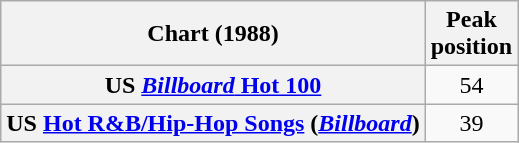<table class="wikitable sortable plainrowheaders" style="text-align:center">
<tr>
<th scope="col">Chart (1988)</th>
<th scope="col">Peak<br>position</th>
</tr>
<tr>
<th scope="row">US <a href='#'><em>Billboard</em> Hot 100</a></th>
<td>54</td>
</tr>
<tr>
<th scope="row">US <a href='#'>Hot R&B/Hip-Hop Songs</a> (<em><a href='#'>Billboard</a></em>)</th>
<td>39</td>
</tr>
</table>
